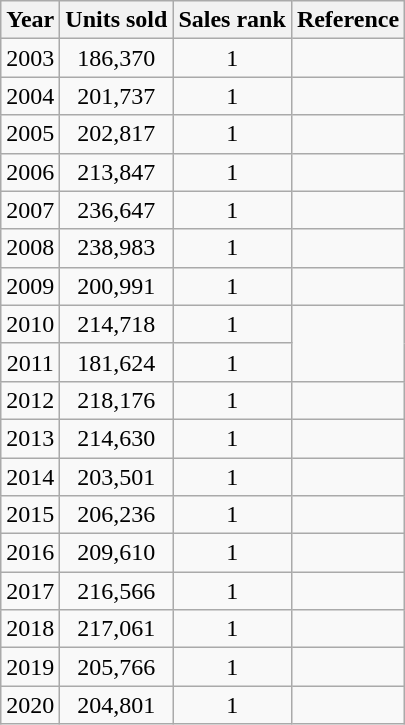<table class="wikitable" style="text-align:center;">
<tr>
<th>Year</th>
<th>Units sold</th>
<th>Sales rank</th>
<th>Reference</th>
</tr>
<tr>
<td>2003</td>
<td>186,370</td>
<td>1</td>
<td></td>
</tr>
<tr>
<td>2004</td>
<td>201,737</td>
<td>1</td>
<td></td>
</tr>
<tr>
<td>2005</td>
<td>202,817</td>
<td>1</td>
<td></td>
</tr>
<tr>
<td>2006</td>
<td>213,847</td>
<td>1</td>
<td></td>
</tr>
<tr>
<td>2007</td>
<td>236,647</td>
<td>1</td>
<td></td>
</tr>
<tr>
<td>2008</td>
<td>238,983</td>
<td>1</td>
<td></td>
</tr>
<tr>
<td>2009</td>
<td>200,991</td>
<td>1</td>
<td></td>
</tr>
<tr>
<td>2010</td>
<td>214,718</td>
<td>1</td>
<td rowspan="2"></td>
</tr>
<tr>
<td>2011</td>
<td>181,624</td>
<td>1</td>
</tr>
<tr>
<td>2012</td>
<td>218,176</td>
<td>1</td>
<td></td>
</tr>
<tr>
<td>2013</td>
<td>214,630</td>
<td>1</td>
<td></td>
</tr>
<tr>
<td>2014</td>
<td>203,501</td>
<td>1</td>
<td></td>
</tr>
<tr>
<td>2015</td>
<td>206,236</td>
<td>1</td>
<td></td>
</tr>
<tr>
<td>2016</td>
<td>209,610</td>
<td>1</td>
<td></td>
</tr>
<tr>
<td>2017</td>
<td>216,566</td>
<td>1</td>
<td></td>
</tr>
<tr>
<td>2018</td>
<td>217,061</td>
<td>1</td>
<td></td>
</tr>
<tr>
<td>2019</td>
<td>205,766</td>
<td>1</td>
<td></td>
</tr>
<tr>
<td>2020</td>
<td>204,801</td>
<td>1</td>
<td></td>
</tr>
</table>
